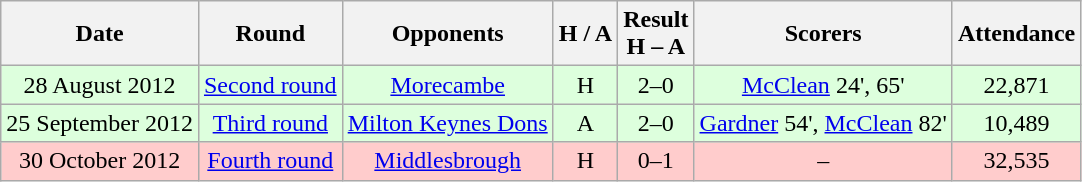<table class="wikitable" style="text-align:center">
<tr>
<th>Date</th>
<th>Round</th>
<th>Opponents</th>
<th>H / A</th>
<th>Result<br>H – A</th>
<th>Scorers</th>
<th>Attendance</th>
</tr>
<tr style="background:#dfd;">
<td>28 August 2012</td>
<td><a href='#'>Second round</a></td>
<td><a href='#'>Morecambe</a></td>
<td>H</td>
<td>2–0</td>
<td><a href='#'>McClean</a> 24', 65'</td>
<td>22,871</td>
</tr>
<tr style="background:#dfd;">
<td>25 September 2012</td>
<td><a href='#'>Third round</a></td>
<td><a href='#'>Milton Keynes Dons</a></td>
<td>A</td>
<td>2–0</td>
<td><a href='#'>Gardner</a> 54', <a href='#'>McClean</a> 82'</td>
<td>10,489</td>
</tr>
<tr style="background:#fcc;">
<td>30 October 2012</td>
<td><a href='#'>Fourth round</a></td>
<td><a href='#'>Middlesbrough</a></td>
<td>H</td>
<td>0–1</td>
<td>–</td>
<td>32,535</td>
</tr>
</table>
